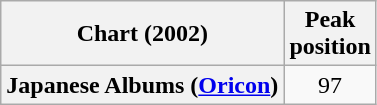<table class="wikitable plainrowheaders" style="text-align:center">
<tr>
<th scope="col">Chart (2002)</th>
<th scope="col">Peak<br> position</th>
</tr>
<tr>
<th scope="row">Japanese Albums (<a href='#'>Oricon</a>)</th>
<td>97</td>
</tr>
</table>
